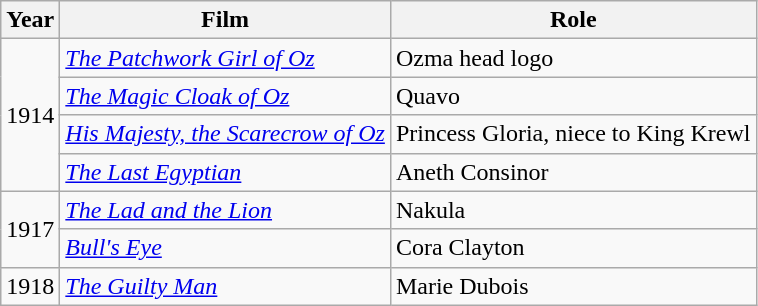<table class="wikitable">
<tr>
<th>Year</th>
<th>Film</th>
<th>Role</th>
</tr>
<tr>
<td rowspan=4>1914</td>
<td><em><a href='#'>The Patchwork Girl of Oz</a></em></td>
<td>Ozma head logo</td>
</tr>
<tr>
<td><em><a href='#'>The Magic Cloak of Oz</a></em></td>
<td>Quavo</td>
</tr>
<tr>
<td><em><a href='#'>His Majesty, the Scarecrow of Oz</a></em></td>
<td>Princess Gloria, niece to King Krewl</td>
</tr>
<tr>
<td><em><a href='#'>The Last Egyptian</a></em></td>
<td>Aneth Consinor</td>
</tr>
<tr>
<td rowspan="2">1917</td>
<td><em><a href='#'>The Lad and the Lion</a></em></td>
<td>Nakula</td>
</tr>
<tr>
<td><em><a href='#'>Bull's Eye</a></em></td>
<td>Cora Clayton</td>
</tr>
<tr>
<td>1918</td>
<td><em><a href='#'>The Guilty Man</a></em></td>
<td>Marie Dubois</td>
</tr>
</table>
